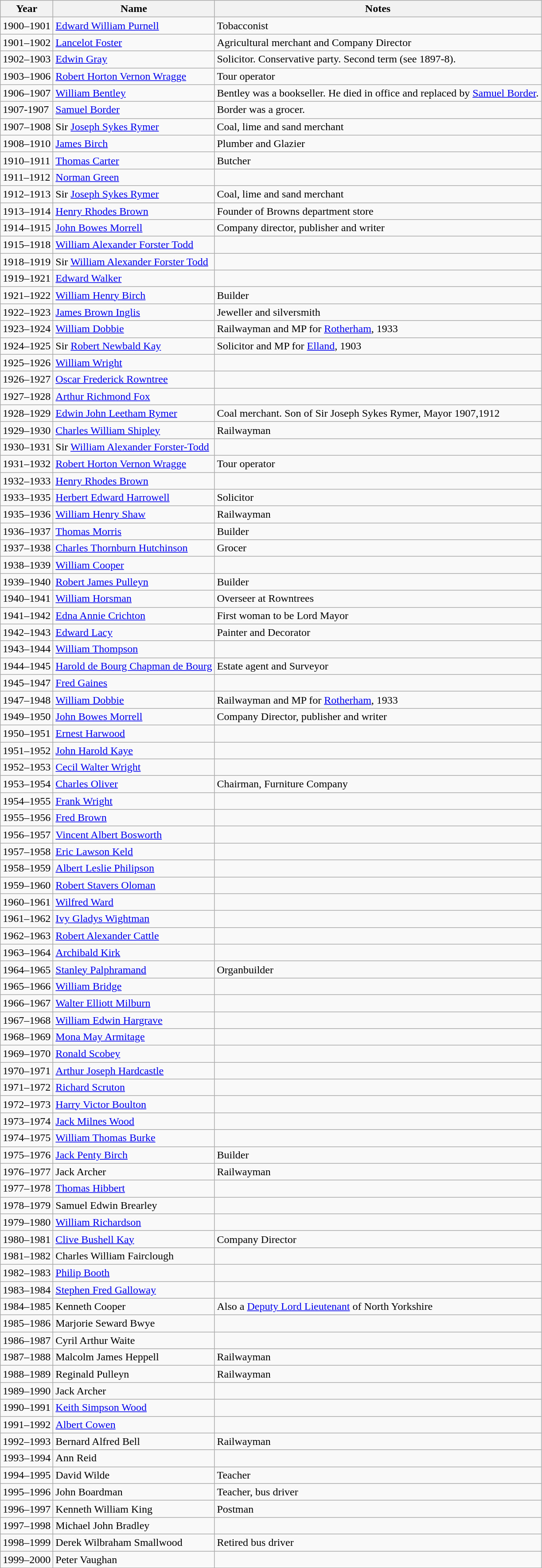<table class="wikitable">
<tr>
<th>Year</th>
<th>Name</th>
<th>Notes</th>
</tr>
<tr>
<td>1900–1901</td>
<td><a href='#'>Edward William Purnell</a></td>
<td>Tobacconist</td>
</tr>
<tr>
<td>1901–1902</td>
<td><a href='#'>Lancelot Foster</a></td>
<td>Agricultural merchant and Company Director</td>
</tr>
<tr>
<td>1902–1903</td>
<td><a href='#'>Edwin Gray</a></td>
<td>Solicitor. Conservative party. Second term (see 1897-8).</td>
</tr>
<tr>
<td>1903–1906</td>
<td><a href='#'>Robert Horton Vernon Wragge</a></td>
<td>Tour operator</td>
</tr>
<tr>
<td>1906–1907</td>
<td><a href='#'>William Bentley</a></td>
<td>Bentley was a bookseller. He died in office and replaced by <a href='#'>Samuel Border</a>.</td>
</tr>
<tr>
<td>1907-1907</td>
<td><a href='#'>Samuel Border</a></td>
<td>Border was a grocer.</td>
</tr>
<tr>
<td>1907–1908</td>
<td>Sir <a href='#'>Joseph Sykes Rymer</a></td>
<td>Coal, lime and sand merchant</td>
</tr>
<tr>
<td>1908–1910</td>
<td><a href='#'>James Birch</a></td>
<td>Plumber and Glazier</td>
</tr>
<tr>
<td>1910–1911</td>
<td><a href='#'>Thomas Carter</a></td>
<td>Butcher</td>
</tr>
<tr>
<td>1911–1912</td>
<td><a href='#'>Norman Green</a></td>
<td></td>
</tr>
<tr>
<td>1912–1913</td>
<td>Sir <a href='#'>Joseph Sykes Rymer</a></td>
<td>Coal, lime and sand merchant</td>
</tr>
<tr>
<td>1913–1914</td>
<td><a href='#'>Henry Rhodes Brown</a></td>
<td>Founder of Browns department store</td>
</tr>
<tr>
<td>1914–1915</td>
<td><a href='#'>John Bowes Morrell</a></td>
<td>Company director, publisher and writer</td>
</tr>
<tr>
<td>1915–1918</td>
<td><a href='#'>William Alexander Forster Todd</a></td>
<td></td>
</tr>
<tr>
<td>1918–1919</td>
<td>Sir <a href='#'>William Alexander Forster Todd</a></td>
<td></td>
</tr>
<tr>
<td>1919–1921</td>
<td><a href='#'>Edward Walker</a></td>
<td></td>
</tr>
<tr>
<td>1921–1922</td>
<td><a href='#'>William Henry Birch</a></td>
<td>Builder</td>
</tr>
<tr>
<td>1922–1923</td>
<td><a href='#'>James Brown Inglis</a></td>
<td>Jeweller and silversmith</td>
</tr>
<tr>
<td>1923–1924</td>
<td><a href='#'>William Dobbie</a></td>
<td>Railwayman and MP for <a href='#'>Rotherham</a>, 1933</td>
</tr>
<tr>
<td>1924–1925</td>
<td>Sir <a href='#'>Robert Newbald Kay</a></td>
<td>Solicitor and MP for <a href='#'>Elland</a>, 1903</td>
</tr>
<tr>
<td>1925–1926</td>
<td><a href='#'>William Wright</a></td>
<td></td>
</tr>
<tr>
<td>1926–1927</td>
<td><a href='#'>Oscar Frederick Rowntree</a></td>
<td></td>
</tr>
<tr>
<td>1927–1928</td>
<td><a href='#'>Arthur Richmond Fox</a></td>
<td></td>
</tr>
<tr>
<td>1928–1929</td>
<td><a href='#'>Edwin John Leetham Rymer</a></td>
<td>Coal merchant. Son of Sir Joseph Sykes Rymer, Mayor 1907,1912</td>
</tr>
<tr>
<td>1929–1930</td>
<td><a href='#'>Charles William Shipley</a></td>
<td>Railwayman</td>
</tr>
<tr>
<td>1930–1931</td>
<td>Sir <a href='#'>William Alexander Forster-Todd</a></td>
<td></td>
</tr>
<tr>
<td>1931–1932</td>
<td><a href='#'>Robert Horton Vernon Wragge</a></td>
<td>Tour operator</td>
</tr>
<tr>
<td>1932–1933</td>
<td><a href='#'>Henry Rhodes Brown</a></td>
<td></td>
</tr>
<tr>
<td>1933–1935</td>
<td><a href='#'>Herbert Edward Harrowell</a></td>
<td>Solicitor</td>
</tr>
<tr>
<td>1935–1936</td>
<td><a href='#'>William Henry Shaw</a></td>
<td>Railwayman</td>
</tr>
<tr>
<td>1936–1937</td>
<td><a href='#'>Thomas Morris</a></td>
<td>Builder</td>
</tr>
<tr>
<td>1937–1938</td>
<td><a href='#'>Charles Thornburn Hutchinson</a></td>
<td>Grocer</td>
</tr>
<tr>
<td>1938–1939</td>
<td><a href='#'>William Cooper</a></td>
<td></td>
</tr>
<tr>
<td>1939–1940</td>
<td><a href='#'>Robert James Pulleyn</a></td>
<td>Builder</td>
</tr>
<tr>
<td>1940–1941</td>
<td><a href='#'>William Horsman</a></td>
<td>Overseer at Rowntrees</td>
</tr>
<tr>
<td>1941–1942</td>
<td><a href='#'>Edna Annie Crichton</a></td>
<td>First woman to be Lord Mayor</td>
</tr>
<tr>
<td>1942–1943</td>
<td><a href='#'>Edward Lacy</a></td>
<td>Painter and Decorator</td>
</tr>
<tr>
<td>1943–1944</td>
<td><a href='#'>William Thompson</a></td>
<td></td>
</tr>
<tr>
<td>1944–1945</td>
<td><a href='#'>Harold de Bourg Chapman de Bourg</a></td>
<td>Estate agent and Surveyor</td>
</tr>
<tr>
<td>1945–1947</td>
<td><a href='#'>Fred Gaines</a></td>
<td></td>
</tr>
<tr>
<td>1947–1948</td>
<td><a href='#'>William Dobbie</a></td>
<td>Railwayman and MP for <a href='#'>Rotherham</a>, 1933</td>
</tr>
<tr>
<td>1949–1950</td>
<td><a href='#'>John Bowes Morrell</a></td>
<td>Company Director, publisher and writer</td>
</tr>
<tr>
<td>1950–1951</td>
<td><a href='#'>Ernest Harwood</a></td>
<td></td>
</tr>
<tr>
<td>1951–1952</td>
<td><a href='#'>John Harold Kaye</a></td>
<td></td>
</tr>
<tr>
<td>1952–1953</td>
<td><a href='#'>Cecil Walter Wright</a></td>
<td></td>
</tr>
<tr>
<td>1953–1954</td>
<td><a href='#'>Charles Oliver</a></td>
<td>Chairman, Furniture Company</td>
</tr>
<tr>
<td>1954–1955</td>
<td><a href='#'>Frank Wright</a></td>
<td></td>
</tr>
<tr>
<td>1955–1956</td>
<td><a href='#'>Fred Brown</a></td>
<td></td>
</tr>
<tr>
<td>1956–1957</td>
<td><a href='#'>Vincent Albert Bosworth</a></td>
<td></td>
</tr>
<tr>
<td>1957–1958</td>
<td><a href='#'>Eric Lawson Keld</a></td>
<td></td>
</tr>
<tr>
<td>1958–1959</td>
<td><a href='#'>Albert Leslie Philipson</a></td>
<td></td>
</tr>
<tr>
<td>1959–1960</td>
<td><a href='#'>Robert Stavers Oloman</a></td>
<td></td>
</tr>
<tr>
<td>1960–1961</td>
<td><a href='#'>Wilfred Ward</a></td>
<td></td>
</tr>
<tr>
<td>1961–1962</td>
<td><a href='#'>Ivy Gladys Wightman</a></td>
<td></td>
</tr>
<tr>
<td>1962–1963</td>
<td><a href='#'>Robert Alexander Cattle</a></td>
<td></td>
</tr>
<tr>
<td>1963–1964</td>
<td><a href='#'>Archibald Kirk</a></td>
<td></td>
</tr>
<tr>
<td>1964–1965</td>
<td><a href='#'>Stanley Palphramand</a></td>
<td>Organbuilder</td>
</tr>
<tr>
<td>1965–1966</td>
<td><a href='#'>William Bridge</a></td>
<td></td>
</tr>
<tr>
<td>1966–1967</td>
<td><a href='#'>Walter Elliott Milburn</a></td>
<td></td>
</tr>
<tr>
<td>1967–1968</td>
<td><a href='#'>William Edwin Hargrave</a></td>
<td></td>
</tr>
<tr>
<td>1968–1969</td>
<td><a href='#'>Mona May Armitage</a></td>
<td></td>
</tr>
<tr>
<td>1969–1970</td>
<td><a href='#'>Ronald Scobey</a></td>
<td></td>
</tr>
<tr>
<td>1970–1971</td>
<td><a href='#'>Arthur Joseph Hardcastle</a></td>
<td></td>
</tr>
<tr>
<td>1971–1972</td>
<td><a href='#'>Richard Scruton</a></td>
<td></td>
</tr>
<tr>
<td>1972–1973</td>
<td><a href='#'>Harry Victor Boulton</a></td>
<td></td>
</tr>
<tr>
<td>1973–1974</td>
<td><a href='#'>Jack Milnes Wood</a></td>
<td></td>
</tr>
<tr>
<td>1974–1975</td>
<td><a href='#'>William Thomas Burke</a></td>
<td></td>
</tr>
<tr>
<td>1975–1976</td>
<td><a href='#'>Jack Penty Birch</a></td>
<td>Builder</td>
</tr>
<tr>
<td>1976–1977</td>
<td>Jack Archer</td>
<td>Railwayman</td>
</tr>
<tr>
<td>1977–1978</td>
<td><a href='#'>Thomas Hibbert</a></td>
<td></td>
</tr>
<tr>
<td>1978–1979</td>
<td>Samuel Edwin Brearley</td>
<td></td>
</tr>
<tr>
<td>1979–1980</td>
<td><a href='#'>William Richardson</a></td>
<td></td>
</tr>
<tr>
<td>1980–1981</td>
<td><a href='#'>Clive Bushell Kay</a></td>
<td>Company Director</td>
</tr>
<tr>
<td>1981–1982</td>
<td>Charles William Fairclough</td>
<td></td>
</tr>
<tr>
<td>1982–1983</td>
<td><a href='#'>Philip Booth</a></td>
<td></td>
</tr>
<tr>
<td>1983–1984</td>
<td><a href='#'>Stephen Fred Galloway</a></td>
<td></td>
</tr>
<tr>
<td>1984–1985</td>
<td>Kenneth Cooper</td>
<td>Also a <a href='#'>Deputy Lord Lieutenant</a> of North Yorkshire</td>
</tr>
<tr>
<td>1985–1986</td>
<td>Marjorie Seward Bwye</td>
<td></td>
</tr>
<tr>
<td>1986–1987</td>
<td>Cyril Arthur Waite</td>
<td></td>
</tr>
<tr>
<td>1987–1988</td>
<td>Malcolm James Heppell</td>
<td>Railwayman</td>
</tr>
<tr>
<td>1988–1989</td>
<td>Reginald Pulleyn</td>
<td>Railwayman</td>
</tr>
<tr>
<td>1989–1990</td>
<td>Jack Archer</td>
<td></td>
</tr>
<tr>
<td>1990–1991</td>
<td><a href='#'>Keith Simpson Wood</a></td>
<td></td>
</tr>
<tr>
<td>1991–1992</td>
<td><a href='#'>Albert Cowen</a></td>
<td></td>
</tr>
<tr>
<td>1992–1993</td>
<td>Bernard Alfred Bell </td>
<td>Railwayman</td>
</tr>
<tr>
<td>1993–1994</td>
<td>Ann Reid</td>
<td></td>
</tr>
<tr>
<td>1994–1995</td>
<td>David Wilde</td>
<td>Teacher</td>
</tr>
<tr>
<td>1995–1996</td>
<td>John Boardman </td>
<td>Teacher, bus driver</td>
</tr>
<tr>
<td>1996–1997</td>
<td>Kenneth William King</td>
<td>Postman</td>
</tr>
<tr>
<td>1997–1998</td>
<td>Michael John Bradley</td>
<td></td>
</tr>
<tr>
<td>1998–1999</td>
<td>Derek Wilbraham Smallwood </td>
<td>Retired bus driver</td>
</tr>
<tr>
<td>1999–2000</td>
<td>Peter Vaughan </td>
<td></td>
</tr>
</table>
